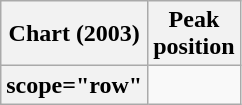<table class="wikitable sortable plainrowheaders" style="text-align:center">
<tr>
<th scope="col">Chart (2003)</th>
<th scope="col">Peak<br>position</th>
</tr>
<tr>
<th>scope="row"</th>
</tr>
</table>
